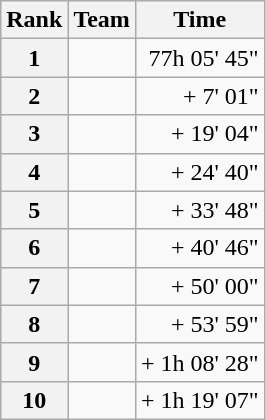<table class="wikitable">
<tr>
<th scope="col">Rank</th>
<th scope="col">Team</th>
<th scope="col">Time</th>
</tr>
<tr>
<th scope="row">1</th>
<td>  </td>
<td align="right">77h 05' 45"</td>
</tr>
<tr>
<th scope="row">2</th>
<td> </td>
<td align="right">+ 7' 01"</td>
</tr>
<tr>
<th scope="row">3</th>
<td> </td>
<td align="right">+ 19' 04"</td>
</tr>
<tr>
<th scope="row">4</th>
<td> </td>
<td align="right">+ 24' 40"</td>
</tr>
<tr>
<th scope="row">5</th>
<td> </td>
<td align="right">+ 33' 48"</td>
</tr>
<tr>
<th scope="row">6</th>
<td> </td>
<td align="right">+ 40' 46"</td>
</tr>
<tr>
<th scope="row">7</th>
<td> </td>
<td align="right">+ 50' 00"</td>
</tr>
<tr>
<th scope="row">8</th>
<td> </td>
<td align="right">+ 53' 59"</td>
</tr>
<tr>
<th scope="row">9</th>
<td> </td>
<td align="right">+ 1h 08' 28"</td>
</tr>
<tr>
<th scope="row">10</th>
<td> </td>
<td align="right">+ 1h 19' 07"</td>
</tr>
</table>
